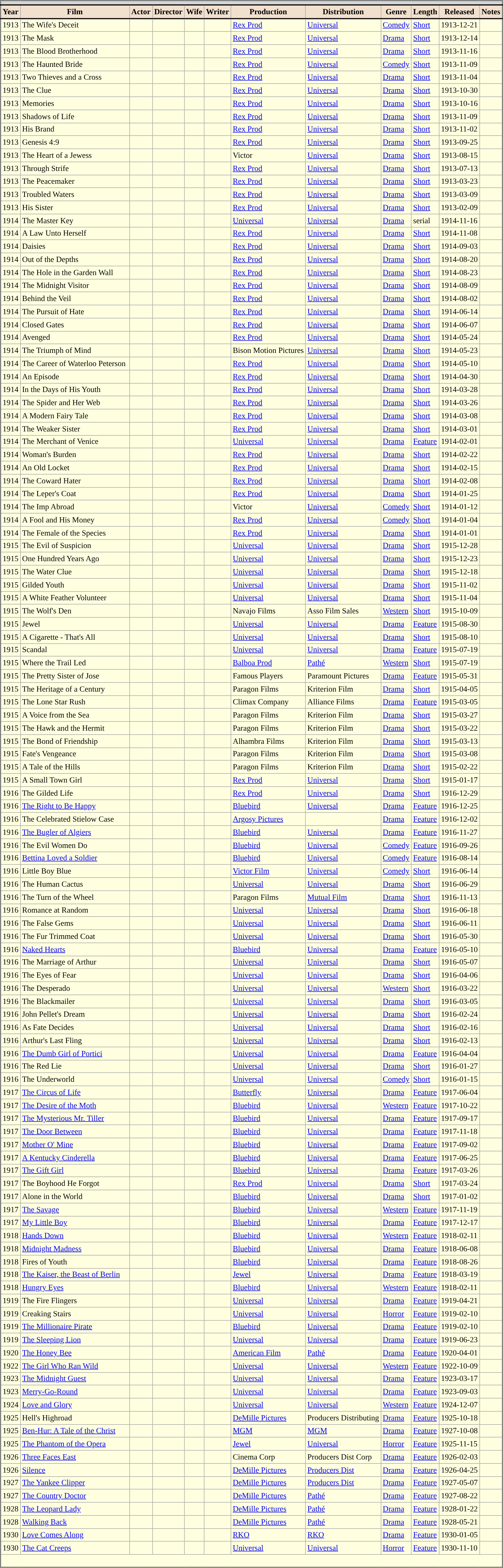<table class="wikitable sortable mw-collapsible mw-collapsed" style="background:lightyellow; border:2px solid gray;font-size:90%">
<tr>
<th colspan="18" style="border:1px solid #808080;background:lightgrey;"></th>
</tr>
<tr>
<th style="border-bottom:2px solid black;border-top:2px solid black;background:#F2E0CE">Year</th>
<th style="border-bottom:2px solid black;border-top:2px solid black;background:#F2E0CE" class="unsortable">Film</th>
<th style="border-bottom:2px solid black;border-top:2px solid black;background:#F2E0CE">Actor</th>
<th style="border-bottom:2px solid black;border-top:2px solid black;background:#F2E0CE">Director</th>
<th style="border-bottom:2px solid black;border-top:2px solid black;background:#F2E0CE">Wife</th>
<th style="border-bottom:2px solid black;border-top:2px solid black;background:#F2E0CE" class="unsortable">Writer</th>
<th style="border-bottom:2px solid black;border-top:2px solid black;background:#F2E0CE" class="unsortable">Production</th>
<th style="border-bottom:2px solid black;border-top:2px solid black;background:#F2E0CE">Distribution</th>
<th style="border-bottom:2px solid black;border-top:2px solid black;background:#F2E0CE">Genre</th>
<th style="border-bottom:2px solid black;border-top:2px solid black;background:#F2E0CE">Length</th>
<th style="border-bottom:2px solid black;border-top:2px solid black;background:#F2E0CE">Released</th>
<th style="border-bottom:2px solid black;border-top:2px solid black;background:#F2E0CE" class="unsortable">Notes</th>
</tr>
<tr>
<td>1913</td>
<td>The Wife's Deceit</td>
<td></td>
<td></td>
<td></td>
<td></td>
<td><a href='#'>Rex Prod</a></td>
<td><a href='#'>Universal</a></td>
<td><a href='#'>Comedy</a></td>
<td><a href='#'>Short</a></td>
<td>1913-12-21</td>
<td></td>
</tr>
<tr>
<td>1913</td>
<td>The Mask </td>
<td></td>
<td></td>
<td></td>
<td></td>
<td><a href='#'>Rex Prod</a></td>
<td><a href='#'>Universal</a></td>
<td><a href='#'>Drama</a></td>
<td><a href='#'>Short</a></td>
<td>1913-12-14</td>
<td></td>
</tr>
<tr>
<td>1913</td>
<td>The Blood Brotherhood </td>
<td></td>
<td></td>
<td></td>
<td></td>
<td><a href='#'>Rex Prod</a></td>
<td><a href='#'>Universal</a></td>
<td><a href='#'>Drama</a></td>
<td><a href='#'>Short</a></td>
<td>1913-11-16</td>
<td></td>
</tr>
<tr>
<td>1913</td>
<td>The Haunted Bride </td>
<td></td>
<td></td>
<td></td>
<td></td>
<td><a href='#'>Rex Prod</a></td>
<td><a href='#'>Universal</a></td>
<td><a href='#'>Comedy</a></td>
<td><a href='#'>Short</a></td>
<td>1913-11-09</td>
<td></td>
</tr>
<tr>
<td>1913</td>
<td>Two Thieves and a Cross </td>
<td></td>
<td></td>
<td></td>
<td></td>
<td><a href='#'>Rex Prod</a></td>
<td><a href='#'>Universal</a></td>
<td><a href='#'>Drama</a></td>
<td><a href='#'>Short</a></td>
<td>1913-11-04</td>
<td></td>
</tr>
<tr>
<td>1913</td>
<td>The Clue </td>
<td></td>
<td></td>
<td></td>
<td></td>
<td><a href='#'>Rex Prod</a></td>
<td><a href='#'>Universal</a></td>
<td><a href='#'>Drama</a></td>
<td><a href='#'>Short</a></td>
<td>1913-10-30</td>
<td></td>
</tr>
<tr>
<td>1913</td>
<td>Memories </td>
<td></td>
<td></td>
<td></td>
<td></td>
<td><a href='#'>Rex Prod</a></td>
<td><a href='#'>Universal</a></td>
<td><a href='#'>Drama</a></td>
<td><a href='#'>Short</a></td>
<td>1913-10-16</td>
<td></td>
</tr>
<tr>
<td>1913</td>
<td>Shadows of Life </td>
<td></td>
<td></td>
<td></td>
<td></td>
<td><a href='#'>Rex Prod</a></td>
<td><a href='#'>Universal</a></td>
<td><a href='#'>Drama</a></td>
<td><a href='#'>Short</a></td>
<td>1913-11-09</td>
<td></td>
</tr>
<tr>
<td>1913</td>
<td>His Brand </td>
<td></td>
<td></td>
<td></td>
<td></td>
<td><a href='#'>Rex Prod</a></td>
<td><a href='#'>Universal</a></td>
<td><a href='#'>Drama</a></td>
<td><a href='#'>Short</a></td>
<td>1913-11-02</td>
<td></td>
</tr>
<tr>
<td>1913</td>
<td>Genesis 4:9 </td>
<td></td>
<td></td>
<td></td>
<td></td>
<td><a href='#'>Rex Prod</a></td>
<td><a href='#'>Universal</a></td>
<td><a href='#'>Drama</a></td>
<td><a href='#'>Short</a></td>
<td>1913-09-25</td>
<td></td>
</tr>
<tr>
<td>1913</td>
<td>The Heart of a Jewess </td>
<td></td>
<td></td>
<td></td>
<td></td>
<td>Victor</td>
<td><a href='#'>Universal</a></td>
<td><a href='#'>Drama</a></td>
<td><a href='#'>Short</a></td>
<td>1913-08-15</td>
<td></td>
</tr>
<tr>
<td>1913</td>
<td>Through Strife </td>
<td></td>
<td></td>
<td></td>
<td></td>
<td><a href='#'>Rex Prod</a></td>
<td><a href='#'>Universal</a></td>
<td><a href='#'>Drama</a></td>
<td><a href='#'>Short</a></td>
<td>1913-07-13</td>
<td></td>
</tr>
<tr>
<td>1913</td>
<td>The Peacemaker </td>
<td></td>
<td></td>
<td></td>
<td></td>
<td><a href='#'>Rex Prod</a></td>
<td><a href='#'>Universal</a></td>
<td><a href='#'>Drama</a></td>
<td><a href='#'>Short</a></td>
<td>1913-03-23</td>
<td></td>
</tr>
<tr>
<td>1913</td>
<td>Troubled Waters </td>
<td></td>
<td></td>
<td></td>
<td></td>
<td><a href='#'>Rex Prod</a></td>
<td><a href='#'>Universal</a></td>
<td><a href='#'>Drama</a></td>
<td><a href='#'>Short</a></td>
<td>1913-03-09</td>
<td></td>
</tr>
<tr>
<td>1913</td>
<td>His Sister </td>
<td></td>
<td></td>
<td></td>
<td></td>
<td><a href='#'>Rex Prod</a></td>
<td><a href='#'>Universal</a></td>
<td><a href='#'>Drama</a></td>
<td><a href='#'>Short</a></td>
<td>1913-02-09</td>
<td></td>
</tr>
<tr>
<td>1914</td>
<td>The Master Key</td>
<td></td>
<td></td>
<td></td>
<td></td>
<td><a href='#'>Universal</a></td>
<td><a href='#'>Universal</a></td>
<td><a href='#'>Drama</a></td>
<td>serial</td>
<td>1914-11-16</td>
<td></td>
</tr>
<tr>
<td>1914</td>
<td>A Law Unto Herself </td>
<td></td>
<td></td>
<td></td>
<td></td>
<td><a href='#'>Rex Prod</a></td>
<td><a href='#'>Universal</a></td>
<td><a href='#'>Drama</a></td>
<td><a href='#'>Short</a></td>
<td>1914-11-08</td>
<td></td>
</tr>
<tr>
<td>1914</td>
<td>Daisies </td>
<td></td>
<td></td>
<td></td>
<td></td>
<td><a href='#'>Rex Prod</a></td>
<td><a href='#'>Universal</a></td>
<td><a href='#'>Drama</a></td>
<td><a href='#'>Short</a></td>
<td>1914-09-03</td>
<td></td>
</tr>
<tr>
<td>1914</td>
<td>Out of the Depths</td>
<td></td>
<td></td>
<td></td>
<td></td>
<td><a href='#'>Rex Prod</a></td>
<td><a href='#'>Universal</a></td>
<td><a href='#'>Drama</a></td>
<td><a href='#'>Short</a></td>
<td>1914-08-20</td>
<td></td>
</tr>
<tr>
<td>1914</td>
<td>The Hole in the Garden Wall</td>
<td></td>
<td></td>
<td></td>
<td></td>
<td><a href='#'>Rex Prod</a></td>
<td><a href='#'>Universal</a></td>
<td><a href='#'>Drama</a></td>
<td><a href='#'>Short</a></td>
<td>1914-08-23</td>
<td></td>
</tr>
<tr>
<td>1914</td>
<td>The Midnight Visitor</td>
<td></td>
<td></td>
<td></td>
<td></td>
<td><a href='#'>Rex Prod</a></td>
<td><a href='#'>Universal</a></td>
<td><a href='#'>Drama</a></td>
<td><a href='#'>Short</a></td>
<td>1914-08-09</td>
<td></td>
</tr>
<tr>
<td>1914</td>
<td>Behind the Veil </td>
<td></td>
<td></td>
<td></td>
<td></td>
<td><a href='#'>Rex Prod</a></td>
<td><a href='#'>Universal</a></td>
<td><a href='#'>Drama</a></td>
<td><a href='#'>Short</a></td>
<td>1914-08-02</td>
<td></td>
</tr>
<tr>
<td>1914</td>
<td>The Pursuit of Hate </td>
<td></td>
<td></td>
<td></td>
<td></td>
<td><a href='#'>Rex Prod</a></td>
<td><a href='#'>Universal</a></td>
<td><a href='#'>Drama</a></td>
<td><a href='#'>Short</a></td>
<td>1914-06-14</td>
<td></td>
</tr>
<tr>
<td>1914</td>
<td>Closed Gates </td>
<td></td>
<td></td>
<td></td>
<td></td>
<td><a href='#'>Rex Prod</a></td>
<td><a href='#'>Universal</a></td>
<td><a href='#'>Drama</a></td>
<td><a href='#'>Short</a></td>
<td>1914-06-07</td>
<td></td>
</tr>
<tr>
<td>1914</td>
<td>Avenged </td>
<td></td>
<td></td>
<td></td>
<td></td>
<td><a href='#'>Rex Prod</a></td>
<td><a href='#'>Universal</a></td>
<td><a href='#'>Drama</a></td>
<td><a href='#'>Short</a></td>
<td>1914-05-24</td>
<td></td>
</tr>
<tr>
<td>1914</td>
<td>The Triumph of Mind </td>
<td></td>
<td></td>
<td></td>
<td></td>
<td>Bison Motion Pictures</td>
<td><a href='#'>Universal</a></td>
<td><a href='#'>Drama</a></td>
<td><a href='#'>Short</a></td>
<td>1914-05-23</td>
<td></td>
</tr>
<tr>
<td>1914</td>
<td>The Career of Waterloo Peterson </td>
<td></td>
<td></td>
<td></td>
<td></td>
<td><a href='#'>Rex Prod</a></td>
<td><a href='#'>Universal</a></td>
<td><a href='#'>Drama</a></td>
<td><a href='#'>Short</a></td>
<td>1914-05-10</td>
<td></td>
</tr>
<tr>
<td>1914</td>
<td>An Episode </td>
<td></td>
<td></td>
<td></td>
<td></td>
<td><a href='#'>Rex Prod</a></td>
<td><a href='#'>Universal</a></td>
<td><a href='#'>Drama</a></td>
<td><a href='#'>Short</a></td>
<td>1914-04-30</td>
<td></td>
</tr>
<tr>
<td>1914</td>
<td>In the Days of His Youth </td>
<td></td>
<td></td>
<td></td>
<td></td>
<td><a href='#'>Rex Prod</a></td>
<td><a href='#'>Universal</a></td>
<td><a href='#'>Drama</a></td>
<td><a href='#'>Short</a></td>
<td>1914-03-28</td>
<td></td>
</tr>
<tr>
<td>1914</td>
<td>The Spider and Her Web </td>
<td></td>
<td></td>
<td></td>
<td></td>
<td><a href='#'>Rex Prod</a></td>
<td><a href='#'>Universal</a></td>
<td><a href='#'>Drama</a></td>
<td><a href='#'>Short</a></td>
<td>1914-03-26</td>
<td></td>
</tr>
<tr>
<td>1914</td>
<td>A Modern Fairy Tale </td>
<td></td>
<td></td>
<td></td>
<td></td>
<td><a href='#'>Rex Prod</a></td>
<td><a href='#'>Universal</a></td>
<td><a href='#'>Drama</a></td>
<td><a href='#'>Short</a></td>
<td>1914-03-08</td>
<td></td>
</tr>
<tr>
<td>1914</td>
<td>The Weaker Sister </td>
<td></td>
<td></td>
<td></td>
<td></td>
<td><a href='#'>Rex Prod</a></td>
<td><a href='#'>Universal</a></td>
<td><a href='#'>Drama</a></td>
<td><a href='#'>Short</a></td>
<td>1914-03-01</td>
<td></td>
</tr>
<tr>
<td>1914</td>
<td>The Merchant of Venice</td>
<td></td>
<td></td>
<td></td>
<td></td>
<td><a href='#'>Universal</a></td>
<td><a href='#'>Universal</a></td>
<td><a href='#'>Drama</a></td>
<td><a href='#'>Feature</a></td>
<td>1914-02-01</td>
<td></td>
</tr>
<tr>
<td>1914</td>
<td>Woman's Burden </td>
<td></td>
<td></td>
<td></td>
<td></td>
<td><a href='#'>Rex Prod</a></td>
<td><a href='#'>Universal</a></td>
<td><a href='#'>Drama</a></td>
<td><a href='#'>Short</a></td>
<td>1914-02-22</td>
<td></td>
</tr>
<tr>
<td>1914</td>
<td>An Old Locket </td>
<td></td>
<td></td>
<td></td>
<td></td>
<td><a href='#'>Rex Prod</a></td>
<td><a href='#'>Universal</a></td>
<td><a href='#'>Drama</a></td>
<td><a href='#'>Short</a></td>
<td>1914-02-15</td>
<td></td>
</tr>
<tr>
<td>1914</td>
<td>The Coward Hater </td>
<td></td>
<td></td>
<td></td>
<td></td>
<td><a href='#'>Rex Prod</a></td>
<td><a href='#'>Universal</a></td>
<td><a href='#'>Drama</a></td>
<td><a href='#'>Short</a></td>
<td>1914-02-08</td>
<td></td>
</tr>
<tr>
<td>1914</td>
<td>The Leper's Coat </td>
<td></td>
<td></td>
<td></td>
<td></td>
<td><a href='#'>Rex Prod</a></td>
<td><a href='#'>Universal</a></td>
<td><a href='#'>Drama</a></td>
<td><a href='#'>Short</a></td>
<td>1914-01-25</td>
<td></td>
</tr>
<tr>
<td>1914</td>
<td>The Imp Abroad </td>
<td></td>
<td></td>
<td></td>
<td></td>
<td>Victor</td>
<td><a href='#'>Universal</a></td>
<td><a href='#'>Comedy</a></td>
<td><a href='#'>Short</a></td>
<td>1914-01-12</td>
<td></td>
</tr>
<tr>
<td>1914</td>
<td>A Fool and His Money </td>
<td></td>
<td></td>
<td></td>
<td></td>
<td><a href='#'>Rex Prod</a></td>
<td><a href='#'>Universal</a></td>
<td><a href='#'>Comedy</a></td>
<td><a href='#'>Short</a></td>
<td>1914-01-04</td>
<td></td>
</tr>
<tr>
<td>1914</td>
<td>The Female of the Species </td>
<td></td>
<td></td>
<td></td>
<td></td>
<td><a href='#'>Rex Prod</a></td>
<td><a href='#'>Universal</a></td>
<td><a href='#'>Drama</a></td>
<td><a href='#'>Short</a></td>
<td>1914-01-01</td>
<td></td>
</tr>
<tr>
<td>1915</td>
<td>The Evil of Suspicion</td>
<td></td>
<td></td>
<td></td>
<td></td>
<td><a href='#'>Universal</a></td>
<td><a href='#'>Universal</a></td>
<td><a href='#'>Drama</a></td>
<td><a href='#'>Short</a></td>
<td>1915-12-28</td>
<td></td>
</tr>
<tr>
<td>1915</td>
<td>One Hundred Years Ago</td>
<td></td>
<td></td>
<td></td>
<td></td>
<td><a href='#'>Universal</a></td>
<td><a href='#'>Universal</a></td>
<td><a href='#'>Drama</a></td>
<td><a href='#'>Short</a></td>
<td>1915-12-23</td>
<td></td>
</tr>
<tr>
<td>1915</td>
<td>The Water Clue</td>
<td></td>
<td></td>
<td></td>
<td></td>
<td><a href='#'>Universal</a></td>
<td><a href='#'>Universal</a></td>
<td><a href='#'>Drama</a></td>
<td><a href='#'>Short</a></td>
<td>1915-12-18</td>
<td></td>
</tr>
<tr>
<td>1915</td>
<td>Gilded Youth</td>
<td></td>
<td></td>
<td></td>
<td></td>
<td><a href='#'>Universal</a></td>
<td><a href='#'>Universal</a></td>
<td><a href='#'>Drama</a></td>
<td><a href='#'>Short</a></td>
<td>1915-11-02</td>
<td></td>
</tr>
<tr>
<td>1915</td>
<td>A White Feather Volunteer</td>
<td></td>
<td></td>
<td></td>
<td></td>
<td><a href='#'>Universal</a></td>
<td><a href='#'>Universal</a></td>
<td><a href='#'>Drama</a></td>
<td><a href='#'>Short</a></td>
<td>1915-11-04</td>
<td></td>
</tr>
<tr>
<td>1915</td>
<td>The Wolf's Den </td>
<td></td>
<td></td>
<td></td>
<td></td>
<td>Navajo Films</td>
<td>Asso Film Sales</td>
<td><a href='#'>Western</a></td>
<td><a href='#'>Short</a></td>
<td>1915-10-09</td>
<td></td>
</tr>
<tr>
<td>1915</td>
<td>Jewel</td>
<td></td>
<td></td>
<td></td>
<td></td>
<td><a href='#'>Universal</a></td>
<td><a href='#'>Universal</a></td>
<td><a href='#'>Drama</a></td>
<td><a href='#'>Feature</a></td>
<td>1915-08-30</td>
<td></td>
</tr>
<tr>
<td>1915</td>
<td>A Cigarette - That's All </td>
<td></td>
<td></td>
<td></td>
<td></td>
<td><a href='#'>Universal</a></td>
<td><a href='#'>Universal</a></td>
<td><a href='#'>Drama</a></td>
<td><a href='#'>Short</a></td>
<td>1915-08-10</td>
<td></td>
</tr>
<tr>
<td>1915</td>
<td>Scandal</td>
<td></td>
<td></td>
<td></td>
<td></td>
<td><a href='#'>Universal</a></td>
<td><a href='#'>Universal</a></td>
<td><a href='#'>Drama</a></td>
<td><a href='#'>Feature</a></td>
<td>1915-07-19</td>
<td></td>
</tr>
<tr>
<td>1915</td>
<td>Where the Trail Led</td>
<td></td>
<td></td>
<td></td>
<td></td>
<td><a href='#'>Balboa Prod</a></td>
<td><a href='#'>Pathé</a></td>
<td><a href='#'>Western</a></td>
<td><a href='#'>Short</a></td>
<td>1915-07-19</td>
<td></td>
</tr>
<tr>
<td>1915</td>
<td>The Pretty Sister of Jose</td>
<td></td>
<td></td>
<td></td>
<td></td>
<td>Famous Players</td>
<td>Paramount Pictures</td>
<td><a href='#'>Drama</a></td>
<td><a href='#'>Feature</a></td>
<td>1915-05-31</td>
<td></td>
</tr>
<tr>
<td>1915</td>
<td>The Heritage of a Century </td>
<td></td>
<td></td>
<td></td>
<td></td>
<td>Paragon Films</td>
<td>Kriterion Film</td>
<td><a href='#'>Drama</a></td>
<td><a href='#'>Short</a></td>
<td>1915-04-05</td>
<td></td>
</tr>
<tr>
<td>1915</td>
<td>The Lone Star Rush</td>
<td></td>
<td></td>
<td></td>
<td></td>
<td>Climax Company</td>
<td>Alliance Films</td>
<td><a href='#'>Drama</a></td>
<td><a href='#'>Feature</a></td>
<td>1915-03-05</td>
<td></td>
</tr>
<tr>
<td>1915</td>
<td>A Voice from the Sea </td>
<td></td>
<td></td>
<td></td>
<td></td>
<td>Paragon Films</td>
<td>Kriterion Film</td>
<td><a href='#'>Drama</a></td>
<td><a href='#'>Short</a></td>
<td>1915-03-27</td>
<td></td>
</tr>
<tr>
<td>1915</td>
<td>The Hawk and the Hermit </td>
<td></td>
<td></td>
<td></td>
<td></td>
<td>Paragon Films</td>
<td>Kriterion Film</td>
<td><a href='#'>Drama</a></td>
<td><a href='#'>Short</a></td>
<td>1915-03-22</td>
<td></td>
</tr>
<tr>
<td>1915</td>
<td>The Bond of Friendship </td>
<td></td>
<td></td>
<td></td>
<td></td>
<td>Alhambra Films</td>
<td>Kriterion Film</td>
<td><a href='#'>Drama</a></td>
<td><a href='#'>Short</a></td>
<td>1915-03-13</td>
<td></td>
</tr>
<tr>
<td>1915</td>
<td>Fate's Vengeance </td>
<td></td>
<td></td>
<td></td>
<td></td>
<td>Paragon Films</td>
<td>Kriterion Film</td>
<td><a href='#'>Drama</a></td>
<td><a href='#'>Short</a></td>
<td>1915-03-08</td>
<td></td>
</tr>
<tr>
<td>1915</td>
<td>A Tale of the Hills </td>
<td></td>
<td></td>
<td></td>
<td></td>
<td>Paragon Films</td>
<td>Kriterion Film</td>
<td><a href='#'>Drama</a></td>
<td><a href='#'>Short</a></td>
<td>1915-02-22</td>
<td></td>
</tr>
<tr>
<td>1915</td>
<td>A Small Town Girl </td>
<td></td>
<td></td>
<td></td>
<td></td>
<td><a href='#'>Rex Prod</a></td>
<td><a href='#'>Universal</a></td>
<td><a href='#'>Drama</a></td>
<td><a href='#'>Short</a></td>
<td>1915-01-17</td>
<td></td>
</tr>
<tr>
<td>1916</td>
<td>The Gilded Life </td>
<td></td>
<td></td>
<td></td>
<td></td>
<td><a href='#'>Rex Prod</a></td>
<td><a href='#'>Universal</a></td>
<td><a href='#'>Drama</a></td>
<td><a href='#'>Short</a></td>
<td>1916-12-29</td>
<td></td>
</tr>
<tr>
<td>1916</td>
<td><a href='#'>The Right to Be Happy</a></td>
<td></td>
<td></td>
<td></td>
<td></td>
<td><a href='#'>Bluebird</a></td>
<td><a href='#'>Universal</a></td>
<td><a href='#'>Drama</a></td>
<td><a href='#'>Feature</a></td>
<td>1916-12-25</td>
<td></td>
</tr>
<tr>
<td>1916</td>
<td>The Celebrated Stielow Case</td>
<td></td>
<td></td>
<td></td>
<td></td>
<td><a href='#'>Argosy Pictures</a></td>
<td></td>
<td><a href='#'>Drama</a></td>
<td><a href='#'>Feature</a></td>
<td>1916-12-02</td>
<td></td>
</tr>
<tr>
<td>1916</td>
<td><a href='#'>The Bugler of Algiers</a></td>
<td></td>
<td></td>
<td></td>
<td></td>
<td><a href='#'>Bluebird</a></td>
<td><a href='#'>Universal</a></td>
<td><a href='#'>Drama</a></td>
<td><a href='#'>Feature</a></td>
<td>1916-11-27</td>
<td></td>
</tr>
<tr>
<td>1916</td>
<td>The Evil Women Do</td>
<td></td>
<td></td>
<td></td>
<td></td>
<td><a href='#'>Bluebird</a></td>
<td><a href='#'>Universal</a></td>
<td><a href='#'>Comedy</a></td>
<td><a href='#'>Feature</a></td>
<td>1916-09-26</td>
<td></td>
</tr>
<tr>
<td>1916</td>
<td><a href='#'>Bettina Loved a Soldier</a></td>
<td></td>
<td></td>
<td></td>
<td></td>
<td><a href='#'>Bluebird</a></td>
<td><a href='#'>Universal</a></td>
<td><a href='#'>Comedy</a></td>
<td><a href='#'>Feature</a></td>
<td>1916-08-14</td>
<td></td>
</tr>
<tr>
<td>1916</td>
<td>Little Boy Blue</td>
<td></td>
<td></td>
<td></td>
<td></td>
<td><a href='#'>Victor Film</a></td>
<td><a href='#'>Universal</a></td>
<td><a href='#'>Comedy</a></td>
<td><a href='#'>Short</a></td>
<td>1916-06-14</td>
<td></td>
</tr>
<tr>
<td>1916</td>
<td>The Human Cactus</td>
<td></td>
<td></td>
<td></td>
<td></td>
<td><a href='#'>Universal</a></td>
<td><a href='#'>Universal</a></td>
<td><a href='#'>Drama</a></td>
<td><a href='#'>Short</a></td>
<td>1916-06-29</td>
<td></td>
</tr>
<tr>
<td>1916</td>
<td>The Turn of the Wheel</td>
<td></td>
<td></td>
<td></td>
<td></td>
<td>Paragon Films</td>
<td><a href='#'>Mutual Film</a></td>
<td><a href='#'>Drama</a></td>
<td><a href='#'>Short</a></td>
<td>1916-11-13</td>
<td></td>
</tr>
<tr>
<td>1916</td>
<td>Romance at Random</td>
<td></td>
<td></td>
<td></td>
<td></td>
<td><a href='#'>Universal</a></td>
<td><a href='#'>Universal</a></td>
<td><a href='#'>Drama</a></td>
<td><a href='#'>Short</a></td>
<td>1916-06-18</td>
<td></td>
</tr>
<tr>
<td>1916</td>
<td>The False Gems</td>
<td></td>
<td></td>
<td></td>
<td></td>
<td><a href='#'>Universal</a></td>
<td><a href='#'>Universal</a></td>
<td><a href='#'>Drama</a></td>
<td><a href='#'>Short</a></td>
<td>1916-06-11</td>
<td></td>
</tr>
<tr>
<td>1916</td>
<td>The Fur Trimmed Coat</td>
<td></td>
<td></td>
<td></td>
<td></td>
<td><a href='#'>Universal</a></td>
<td><a href='#'>Universal</a></td>
<td><a href='#'>Drama</a></td>
<td><a href='#'>Short</a></td>
<td>1916-05-30</td>
<td></td>
</tr>
<tr>
<td>1916</td>
<td><a href='#'>Naked Hearts</a></td>
<td></td>
<td></td>
<td></td>
<td></td>
<td><a href='#'>Bluebird</a></td>
<td><a href='#'>Universal</a></td>
<td><a href='#'>Drama</a></td>
<td><a href='#'>Feature</a></td>
<td>1916-05-10</td>
<td></td>
</tr>
<tr>
<td>1916</td>
<td>The Marriage of Arthur</td>
<td></td>
<td></td>
<td></td>
<td></td>
<td><a href='#'>Universal</a></td>
<td><a href='#'>Universal</a></td>
<td><a href='#'>Drama</a></td>
<td><a href='#'>Short</a></td>
<td>1916-05-07</td>
<td></td>
</tr>
<tr>
<td>1916</td>
<td>The Eyes of Fear</td>
<td></td>
<td></td>
<td></td>
<td></td>
<td><a href='#'>Universal</a></td>
<td><a href='#'>Universal</a></td>
<td><a href='#'>Drama</a></td>
<td><a href='#'>Short</a></td>
<td>1916-04-06</td>
<td></td>
</tr>
<tr>
<td>1916</td>
<td>The Desperado</td>
<td></td>
<td></td>
<td></td>
<td></td>
<td><a href='#'>Universal</a></td>
<td><a href='#'>Universal</a></td>
<td><a href='#'>Western</a></td>
<td><a href='#'>Short</a></td>
<td>1916-03-22</td>
<td></td>
</tr>
<tr>
<td>1916</td>
<td>The Blackmailer</td>
<td></td>
<td></td>
<td></td>
<td></td>
<td><a href='#'>Universal</a></td>
<td><a href='#'>Universal</a></td>
<td><a href='#'>Drama</a></td>
<td><a href='#'>Short</a></td>
<td>1916-03-05</td>
<td></td>
</tr>
<tr>
<td>1916</td>
<td>John Pellet's Dream</td>
<td></td>
<td></td>
<td></td>
<td></td>
<td><a href='#'>Universal</a></td>
<td><a href='#'>Universal</a></td>
<td><a href='#'>Drama</a></td>
<td><a href='#'>Short</a></td>
<td>1916-02-24</td>
<td></td>
</tr>
<tr>
<td>1916</td>
<td>As Fate Decides</td>
<td></td>
<td></td>
<td></td>
<td></td>
<td><a href='#'>Universal</a></td>
<td><a href='#'>Universal</a></td>
<td><a href='#'>Drama</a></td>
<td><a href='#'>Short</a></td>
<td>1916-02-16</td>
<td></td>
</tr>
<tr>
<td>1916</td>
<td>Arthur's Last Fling</td>
<td></td>
<td></td>
<td></td>
<td></td>
<td><a href='#'>Universal</a></td>
<td><a href='#'>Universal</a></td>
<td><a href='#'>Drama</a></td>
<td><a href='#'>Short</a></td>
<td>1916-02-13</td>
<td></td>
</tr>
<tr>
<td>1916</td>
<td><a href='#'>The Dumb Girl of Portici</a></td>
<td></td>
<td></td>
<td></td>
<td></td>
<td><a href='#'>Universal</a></td>
<td><a href='#'>Universal</a></td>
<td><a href='#'>Drama</a></td>
<td><a href='#'>Feature</a></td>
<td>1916-04-04</td>
<td></td>
</tr>
<tr>
<td>1916</td>
<td>The Red Lie</td>
<td></td>
<td></td>
<td></td>
<td></td>
<td><a href='#'>Universal</a></td>
<td><a href='#'>Universal</a></td>
<td><a href='#'>Drama</a></td>
<td><a href='#'>Short</a></td>
<td>1916-01-27</td>
<td></td>
</tr>
<tr>
<td>1916</td>
<td>The Underworld</td>
<td></td>
<td></td>
<td></td>
<td></td>
<td><a href='#'>Universal</a></td>
<td><a href='#'>Universal</a></td>
<td><a href='#'>Comedy</a></td>
<td><a href='#'>Short</a></td>
<td>1916-01-15</td>
<td></td>
</tr>
<tr>
<td>1917</td>
<td><a href='#'>The Circus of Life</a></td>
<td></td>
<td></td>
<td></td>
<td></td>
<td><a href='#'>Butterfly</a></td>
<td><a href='#'>Universal</a></td>
<td><a href='#'>Drama</a></td>
<td><a href='#'>Feature</a></td>
<td>1917-06-04</td>
<td></td>
</tr>
<tr>
<td>1917</td>
<td><a href='#'>The Desire of the Moth</a></td>
<td></td>
<td></td>
<td></td>
<td></td>
<td><a href='#'>Bluebird</a></td>
<td><a href='#'>Universal</a></td>
<td><a href='#'>Western</a></td>
<td><a href='#'>Feature</a></td>
<td>1917-10-22</td>
<td></td>
</tr>
<tr>
<td>1917</td>
<td><a href='#'>The Mysterious Mr. Tiller</a></td>
<td></td>
<td></td>
<td></td>
<td></td>
<td><a href='#'>Bluebird</a></td>
<td><a href='#'>Universal</a></td>
<td><a href='#'>Drama</a></td>
<td><a href='#'>Feature</a></td>
<td>1917-09-17</td>
<td></td>
</tr>
<tr>
<td>1917</td>
<td><a href='#'>The Door Between</a></td>
<td></td>
<td></td>
<td></td>
<td></td>
<td><a href='#'>Bluebird</a></td>
<td><a href='#'>Universal</a></td>
<td><a href='#'>Drama</a></td>
<td><a href='#'>Feature</a></td>
<td>1917-11-18</td>
<td></td>
</tr>
<tr>
<td>1917</td>
<td><a href='#'>Mother O' Mine</a></td>
<td></td>
<td></td>
<td></td>
<td></td>
<td><a href='#'>Bluebird</a></td>
<td><a href='#'>Universal</a></td>
<td><a href='#'>Drama</a></td>
<td><a href='#'>Feature</a></td>
<td>1917-09-02</td>
<td></td>
</tr>
<tr>
<td>1917</td>
<td><a href='#'>A Kentucky Cinderella</a></td>
<td></td>
<td></td>
<td></td>
<td></td>
<td><a href='#'>Bluebird</a></td>
<td><a href='#'>Universal</a></td>
<td><a href='#'>Drama</a></td>
<td><a href='#'>Feature</a></td>
<td>1917-06-25</td>
<td></td>
</tr>
<tr>
<td>1917</td>
<td><a href='#'>The Gift Girl</a></td>
<td></td>
<td></td>
<td></td>
<td></td>
<td><a href='#'>Bluebird</a></td>
<td><a href='#'>Universal</a></td>
<td><a href='#'>Drama</a></td>
<td><a href='#'>Feature</a></td>
<td>1917-03-26</td>
<td></td>
</tr>
<tr>
<td>1917</td>
<td>The Boyhood He Forgot </td>
<td></td>
<td></td>
<td></td>
<td></td>
<td><a href='#'>Rex Prod</a></td>
<td><a href='#'>Universal</a></td>
<td><a href='#'>Drama</a></td>
<td><a href='#'>Short</a></td>
<td>1917-03-24</td>
<td></td>
</tr>
<tr>
<td>1917</td>
<td>Alone in the World </td>
<td></td>
<td></td>
<td></td>
<td></td>
<td><a href='#'>Bluebird</a></td>
<td><a href='#'>Universal</a></td>
<td><a href='#'>Drama</a></td>
<td><a href='#'>Short</a></td>
<td>1917-01-02</td>
<td></td>
</tr>
<tr>
<td>1917</td>
<td><a href='#'>The Savage</a></td>
<td></td>
<td></td>
<td></td>
<td></td>
<td><a href='#'>Bluebird</a></td>
<td><a href='#'>Universal</a></td>
<td><a href='#'>Western</a></td>
<td><a href='#'>Feature</a></td>
<td>1917-11-19</td>
<td></td>
</tr>
<tr>
<td>1917</td>
<td><a href='#'>My Little Boy</a></td>
<td></td>
<td></td>
<td></td>
<td></td>
<td><a href='#'>Bluebird</a></td>
<td><a href='#'>Universal</a></td>
<td><a href='#'>Drama</a></td>
<td><a href='#'>Feature</a></td>
<td>1917-12-17</td>
<td></td>
</tr>
<tr>
<td>1918</td>
<td><a href='#'>Hands Down</a></td>
<td></td>
<td></td>
<td></td>
<td></td>
<td><a href='#'>Bluebird</a></td>
<td><a href='#'>Universal</a></td>
<td><a href='#'>Western</a></td>
<td><a href='#'>Feature</a></td>
<td>1918-02-11</td>
<td></td>
</tr>
<tr>
<td>1918</td>
<td><a href='#'>Midnight Madness</a></td>
<td></td>
<td></td>
<td></td>
<td></td>
<td><a href='#'>Bluebird</a></td>
<td><a href='#'>Universal</a></td>
<td><a href='#'>Drama</a></td>
<td><a href='#'>Feature</a></td>
<td>1918-06-08</td>
<td></td>
</tr>
<tr>
<td>1918</td>
<td>Fires of Youth</td>
<td></td>
<td></td>
<td></td>
<td></td>
<td><a href='#'>Bluebird</a></td>
<td><a href='#'>Universal</a></td>
<td><a href='#'>Drama</a></td>
<td><a href='#'>Feature</a></td>
<td>1918-08-26</td>
<td></td>
</tr>
<tr>
<td>1918</td>
<td><a href='#'>The Kaiser, the Beast of Berlin</a></td>
<td></td>
<td></td>
<td></td>
<td></td>
<td><a href='#'>Jewel</a></td>
<td><a href='#'>Universal</a></td>
<td><a href='#'>Drama</a></td>
<td><a href='#'>Feature</a></td>
<td>1918-03-19</td>
<td></td>
</tr>
<tr>
<td>1918</td>
<td><a href='#'>Hungry Eyes</a></td>
<td></td>
<td></td>
<td></td>
<td></td>
<td><a href='#'>Bluebird</a></td>
<td><a href='#'>Universal</a></td>
<td><a href='#'>Western</a></td>
<td><a href='#'>Feature</a></td>
<td>1918-02-11</td>
<td></td>
</tr>
<tr>
<td>1919</td>
<td>The Fire Flingers</td>
<td></td>
<td></td>
<td></td>
<td></td>
<td><a href='#'>Universal</a></td>
<td><a href='#'>Universal</a></td>
<td><a href='#'>Drama</a></td>
<td><a href='#'>Feature</a></td>
<td>1919-04-21</td>
<td></td>
</tr>
<tr>
<td>1919</td>
<td>Creaking Stairs</td>
<td></td>
<td></td>
<td></td>
<td></td>
<td><a href='#'>Universal</a></td>
<td><a href='#'>Universal</a></td>
<td><a href='#'>Horror</a></td>
<td><a href='#'>Feature</a></td>
<td>1919-02-10</td>
<td></td>
</tr>
<tr>
<td>1919</td>
<td><a href='#'>The Millionaire Pirate</a></td>
<td></td>
<td></td>
<td></td>
<td></td>
<td><a href='#'>Bluebird</a></td>
<td><a href='#'>Universal</a></td>
<td><a href='#'>Drama</a></td>
<td><a href='#'>Feature</a></td>
<td>1919-02-10</td>
<td></td>
</tr>
<tr>
<td>1919</td>
<td><a href='#'>The Sleeping Lion</a></td>
<td></td>
<td></td>
<td></td>
<td></td>
<td><a href='#'>Universal</a></td>
<td><a href='#'>Universal</a></td>
<td><a href='#'>Drama</a></td>
<td><a href='#'>Feature</a></td>
<td>1919-06-23</td>
<td></td>
</tr>
<tr>
<td>1920</td>
<td><a href='#'>The Honey Bee</a></td>
<td></td>
<td></td>
<td></td>
<td></td>
<td><a href='#'>American Film</a></td>
<td><a href='#'>Pathé</a></td>
<td><a href='#'>Drama</a></td>
<td><a href='#'>Feature</a></td>
<td>1920-04-01</td>
<td></td>
</tr>
<tr>
<td>1922</td>
<td><a href='#'>The Girl Who Ran Wild</a></td>
<td></td>
<td></td>
<td></td>
<td></td>
<td><a href='#'>Universal</a></td>
<td><a href='#'>Universal</a></td>
<td><a href='#'>Western</a></td>
<td><a href='#'>Feature</a></td>
<td>1922-10-09</td>
<td></td>
</tr>
<tr>
<td>1923</td>
<td><a href='#'>The Midnight Guest</a></td>
<td></td>
<td></td>
<td></td>
<td></td>
<td><a href='#'>Universal</a></td>
<td><a href='#'>Universal</a></td>
<td><a href='#'>Drama</a></td>
<td><a href='#'>Feature</a></td>
<td>1923-03-17</td>
<td></td>
</tr>
<tr>
<td>1923</td>
<td><a href='#'>Merry-Go-Round</a></td>
<td></td>
<td></td>
<td></td>
<td></td>
<td><a href='#'>Universal</a></td>
<td><a href='#'>Universal</a></td>
<td><a href='#'>Drama</a></td>
<td><a href='#'>Feature</a></td>
<td>1923-09-03</td>
<td></td>
</tr>
<tr>
<td>1924</td>
<td><a href='#'>Love and Glory</a></td>
<td></td>
<td></td>
<td></td>
<td></td>
<td><a href='#'>Universal</a></td>
<td><a href='#'>Universal</a></td>
<td><a href='#'>Western</a></td>
<td><a href='#'>Feature</a></td>
<td>1924-12-07</td>
<td></td>
</tr>
<tr>
<td>1925</td>
<td>Hell's Highroad</td>
<td></td>
<td></td>
<td></td>
<td></td>
<td><a href='#'>DeMille Pictures</a></td>
<td>Producers Distributing</td>
<td><a href='#'>Drama</a></td>
<td><a href='#'>Feature</a></td>
<td>1925-10-18</td>
<td></td>
</tr>
<tr>
<td>1925</td>
<td><a href='#'>Ben-Hur: A Tale of the Christ</a></td>
<td></td>
<td></td>
<td></td>
<td></td>
<td><a href='#'>MGM</a></td>
<td><a href='#'>MGM</a></td>
<td><a href='#'>Drama</a></td>
<td><a href='#'>Feature</a></td>
<td>1927-10-08</td>
<td></td>
</tr>
<tr>
<td>1925</td>
<td><a href='#'>The Phantom of the Opera</a></td>
<td></td>
<td></td>
<td></td>
<td></td>
<td><a href='#'>Jewel</a></td>
<td><a href='#'>Universal</a></td>
<td><a href='#'>Horror</a></td>
<td><a href='#'>Feature</a></td>
<td>1925-11-15</td>
<td></td>
</tr>
<tr>
<td>1926</td>
<td><a href='#'>Three Faces East</a></td>
<td></td>
<td></td>
<td></td>
<td></td>
<td>Cinema Corp</td>
<td>Producers Dist Corp</td>
<td><a href='#'>Drama</a></td>
<td><a href='#'>Feature</a></td>
<td>1926-02-03</td>
<td></td>
</tr>
<tr>
<td>1926</td>
<td><a href='#'>Silence</a></td>
<td></td>
<td></td>
<td></td>
<td></td>
<td><a href='#'>DeMille Pictures</a></td>
<td><a href='#'>Producers Dist</a></td>
<td><a href='#'>Drama</a></td>
<td><a href='#'>Feature</a></td>
<td>1926-04-25</td>
<td></td>
</tr>
<tr>
<td>1927</td>
<td><a href='#'>The Yankee Clipper</a></td>
<td></td>
<td></td>
<td></td>
<td></td>
<td><a href='#'>DeMille Pictures</a></td>
<td><a href='#'>Producers Dist</a></td>
<td><a href='#'>Drama</a></td>
<td><a href='#'>Feature</a></td>
<td>1927-05-07</td>
<td></td>
</tr>
<tr>
<td>1927</td>
<td><a href='#'>The Country Doctor</a></td>
<td></td>
<td></td>
<td></td>
<td></td>
<td><a href='#'>DeMille Pictures</a></td>
<td><a href='#'>Pathé</a></td>
<td><a href='#'>Drama</a></td>
<td><a href='#'>Feature</a></td>
<td>1927-08-22</td>
<td></td>
</tr>
<tr>
<td>1928</td>
<td><a href='#'>The Leopard Lady</a></td>
<td></td>
<td></td>
<td></td>
<td></td>
<td><a href='#'>DeMille Pictures</a></td>
<td><a href='#'>Pathé</a></td>
<td><a href='#'>Drama</a></td>
<td><a href='#'>Feature</a></td>
<td>1928-01-22</td>
<td></td>
</tr>
<tr>
<td>1928</td>
<td><a href='#'>Walking Back</a></td>
<td></td>
<td></td>
<td></td>
<td></td>
<td><a href='#'>DeMille Pictures</a></td>
<td><a href='#'>Pathé</a></td>
<td><a href='#'>Drama</a></td>
<td><a href='#'>Feature</a></td>
<td>1928-05-21</td>
<td></td>
</tr>
<tr>
<td>1930</td>
<td><a href='#'>Love Comes Along</a></td>
<td></td>
<td></td>
<td></td>
<td></td>
<td><a href='#'>RKO</a></td>
<td><a href='#'>RKO</a></td>
<td><a href='#'>Drama</a></td>
<td><a href='#'>Feature</a></td>
<td>1930-01-05</td>
<td></td>
</tr>
<tr>
<td>1930</td>
<td><a href='#'>The Cat Creeps</a></td>
<td></td>
<td></td>
<td></td>
<td></td>
<td><a href='#'>Universal</a></td>
<td><a href='#'>Universal</a></td>
<td><a href='#'>Horror</a></td>
<td><a href='#'>Feature</a></td>
<td>1930-11-10</td>
<td></td>
</tr>
<tr>
<td colspan="12"><br>


</td>
</tr>
<tr>
</tr>
</table>
